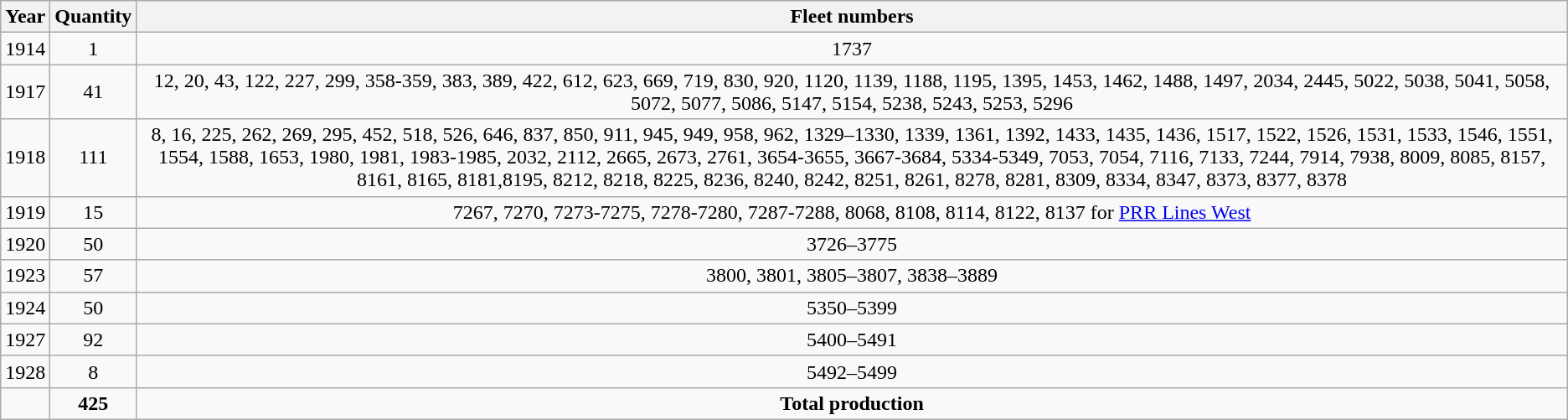<table class=wikitable style=text-align:center>
<tr>
<th>Year</th>
<th>Quantity</th>
<th>Fleet numbers</th>
</tr>
<tr>
<td>1914</td>
<td>1</td>
<td>1737</td>
</tr>
<tr>
<td>1917</td>
<td>41</td>
<td>12, 20, 43, 122, 227, 299, 358-359, 383, 389, 422, 612, 623, 669, 719, 830, 920, 1120, 1139, 1188, 1195, 1395, 1453, 1462, 1488, 1497, 2034, 2445, 5022, 5038, 5041, 5058, 5072, 5077, 5086, 5147, 5154, 5238, 5243, 5253, 5296</td>
</tr>
<tr>
<td>1918</td>
<td>111</td>
<td>8, 16, 225, 262, 269, 295, 452, 518, 526, 646, 837, 850, 911, 945, 949, 958, 962, 1329–1330, 1339, 1361, 1392, 1433, 1435, 1436, 1517, 1522, 1526, 1531, 1533, 1546, 1551, 1554, 1588, 1653, 1980, 1981, 1983-1985, 2032, 2112, 2665, 2673, 2761, 3654-3655, 3667-3684, 5334-5349, 7053, 7054, 7116, 7133, 7244, 7914, 7938, 8009, 8085, 8157, 8161, 8165, 8181,8195, 8212, 8218, 8225, 8236, 8240, 8242, 8251, 8261, 8278, 8281, 8309, 8334, 8347, 8373, 8377, 8378</td>
</tr>
<tr>
<td>1919</td>
<td>15</td>
<td>7267, 7270, 7273-7275, 7278-7280, 7287-7288, 8068, 8108, 8114, 8122, 8137 for <a href='#'>PRR Lines West</a></td>
</tr>
<tr>
<td>1920</td>
<td>50</td>
<td>3726–3775</td>
</tr>
<tr>
<td>1923</td>
<td>57</td>
<td>3800, 3801, 3805–3807, 3838–3889</td>
</tr>
<tr>
<td>1924</td>
<td>50</td>
<td>5350–5399</td>
</tr>
<tr>
<td>1927</td>
<td>92</td>
<td>5400–5491</td>
</tr>
<tr>
<td>1928</td>
<td>8</td>
<td>5492–5499</td>
</tr>
<tr>
<td></td>
<td><strong>425</strong></td>
<td><strong>Total production</strong></td>
</tr>
</table>
